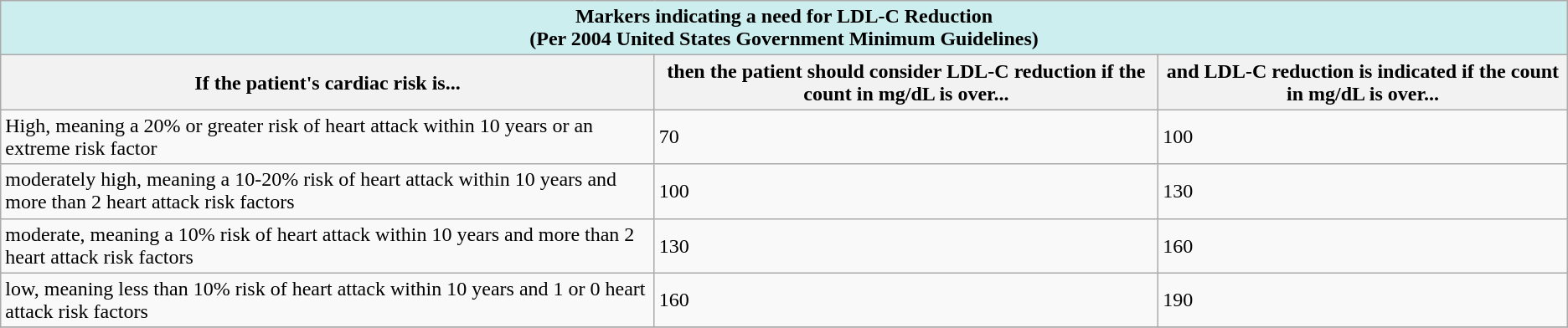<table class="wikitable"; width:40em; border:solid 1px #999999; margin:0 0 1em 1em;">
<tr>
<th colspan=5 style="background-color: #CCEEEE;">Markers indicating a need for LDL-C Reduction<br>(Per 2004 United States Government Minimum Guidelines)</th>
</tr>
<tr>
<th>If the patient's cardiac risk is...</th>
<th>then the patient should consider LDL-C reduction if the count in mg/dL is over...</th>
<th>and LDL-C reduction is indicated if the count in mg/dL is over...</th>
</tr>
<tr>
<td>High, meaning a 20% or greater risk of heart attack within 10 years or an extreme risk factor</td>
<td>70</td>
<td>100</td>
</tr>
<tr>
<td>moderately high, meaning a 10-20% risk of heart attack within 10 years and more than 2 heart attack risk factors</td>
<td>100</td>
<td>130</td>
</tr>
<tr>
<td>moderate, meaning a 10% risk of heart attack within 10 years and more than 2 heart attack risk factors</td>
<td>130</td>
<td>160</td>
</tr>
<tr>
<td>low, meaning less than 10% risk of heart attack within 10 years and 1 or 0 heart attack risk factors</td>
<td>160</td>
<td>190</td>
</tr>
<tr>
</tr>
</table>
